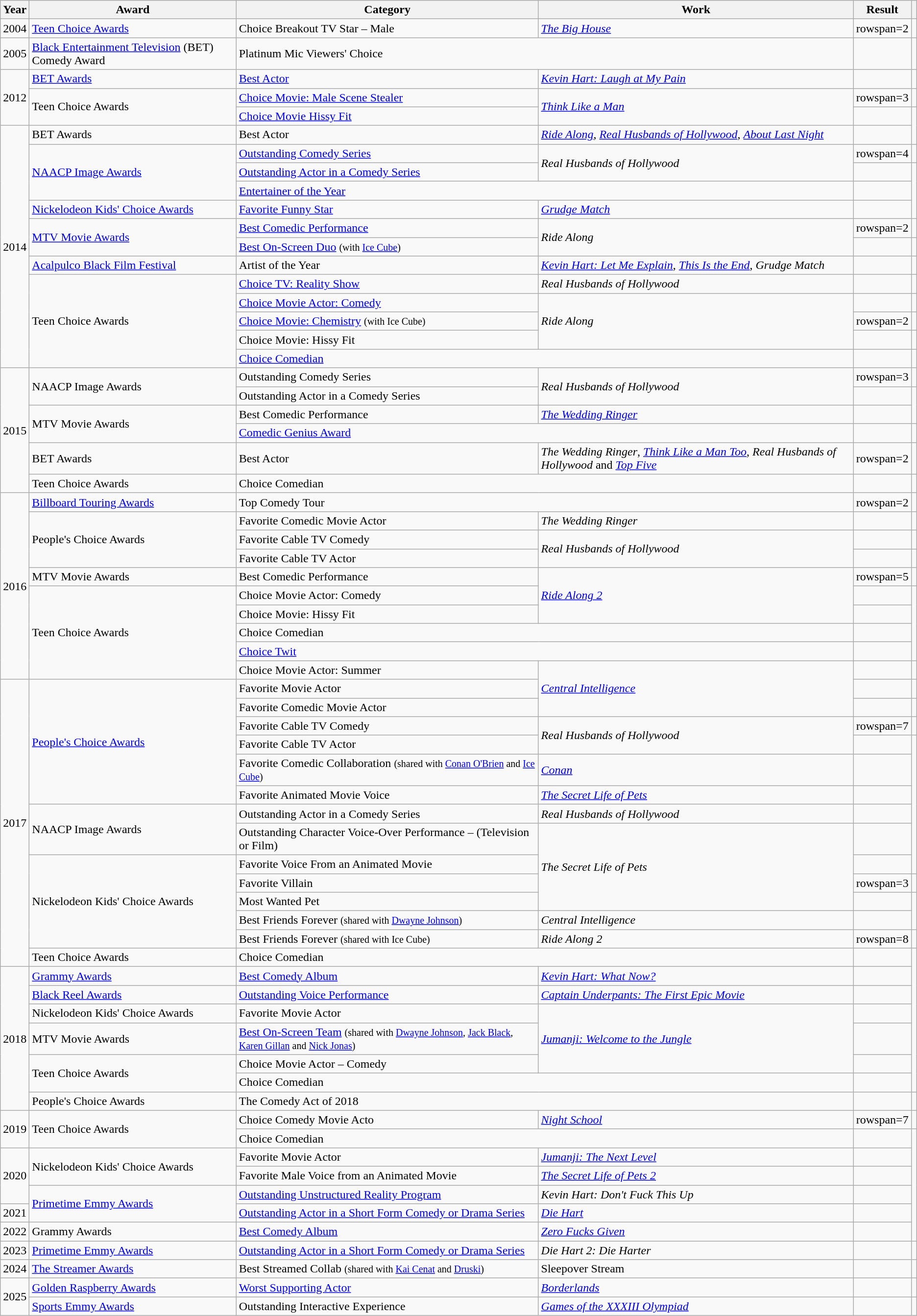<table class="wikitable sortable">
<tr>
<th>Year</th>
<th>Award</th>
<th>Category</th>
<th>Work</th>
<th>Result</th>
<th></th>
</tr>
<tr>
<td>2004</td>
<td><a href='#'>Teen Choice Awards</a></td>
<td>Choice Breakout TV Star – Male</td>
<td><em><a href='#'>The Big House</a></em></td>
<td>rowspan=2 </td>
<td></td>
</tr>
<tr>
<td>2005</td>
<td><a href='#'>Black Entertainment Television</a> (BET) Comedy Award</td>
<td colspan="2">Platinum Mic Viewers' Choice</td>
<td></td>
</tr>
<tr>
<td rowspan=3>2012</td>
<td><a href='#'>BET Awards</a></td>
<td><a href='#'>Best Actor</a></td>
<td><em><a href='#'>Kevin Hart: Laugh at My Pain</a></em></td>
<td></td>
<td></td>
</tr>
<tr>
<td rowspan=2>Teen Choice Awards</td>
<td><a href='#'>Choice Movie: Male Scene Stealer</a></td>
<td rowspan=2><em><a href='#'>Think Like a Man</a></em></td>
<td>rowspan=3 </td>
<td></td>
</tr>
<tr>
<td><a href='#'>Choice Movie Hissy Fit</a></td>
<td></td>
</tr>
<tr>
<td rowspan=13>2014</td>
<td>BET Awards</td>
<td>Best Actor</td>
<td><em><a href='#'>Ride Along</a></em>, <em><a href='#'>Real Husbands of Hollywood</a></em>, <em><a href='#'>About Last Night</a></em></td>
<td></td>
</tr>
<tr>
<td rowspan=3><a href='#'>NAACP Image Awards</a></td>
<td><a href='#'>Outstanding Comedy Series</a></td>
<td rowspan=2><em>Real Husbands of Hollywood</em></td>
<td>rowspan=4 </td>
<td></td>
</tr>
<tr>
<td><a href='#'>Outstanding Actor in a Comedy Series</a></td>
<td></td>
</tr>
<tr>
<td colspan=2><a href='#'>Entertainer of the Year</a></td>
<td></td>
</tr>
<tr>
<td><a href='#'>Nickelodeon Kids' Choice Awards</a></td>
<td><a href='#'>Favorite Funny Star</a></td>
<td><em><a href='#'>Grudge Match</a></em></td>
<td></td>
</tr>
<tr>
<td rowspan=2><a href='#'>MTV Movie Awards</a></td>
<td><a href='#'>Best Comedic Performance</a></td>
<td rowspan=2><em>Ride Along</em></td>
<td>rowspan=2 </td>
<td></td>
</tr>
<tr>
<td><a href='#'>Best On-Screen Duo</a> <small>(with <a href='#'>Ice Cube</a>)</small></td>
<td></td>
</tr>
<tr>
<td><a href='#'>Acalpulco Black Film Festival</a></td>
<td>Artist of the Year</td>
<td><em><a href='#'>Kevin Hart: Let Me Explain</a></em>, <em><a href='#'>This Is the End</a></em>, <em>Grudge Match</em></td>
<td></td>
<td></td>
</tr>
<tr>
<td rowspan=5>Teen Choice Awards</td>
<td><a href='#'>Choice TV: Reality Show</a></td>
<td><em>Real Husbands of Hollywood</em></td>
<td></td>
<td></td>
</tr>
<tr>
<td><a href='#'>Choice Movie Actor: Comedy</a></td>
<td rowspan=3><em>Ride Along</em></td>
<td></td>
<td></td>
</tr>
<tr>
<td><a href='#'>Choice Movie: Chemistry</a> <small>(with Ice Cube)</small></td>
<td>rowspan=2 </td>
<td></td>
</tr>
<tr>
<td>Choice Movie: Hissy Fit</td>
<td></td>
</tr>
<tr>
<td colspan=2><a href='#'>Choice Comedian</a></td>
<td></td>
<td></td>
</tr>
<tr>
<td rowspan=6>2015</td>
<td rowspan=2>NAACP Image Awards</td>
<td>Outstanding Comedy Series</td>
<td rowspan=2><em>Real Husbands of Hollywood</em></td>
<td>rowspan=3 </td>
<td></td>
</tr>
<tr>
<td>Outstanding Actor in a Comedy Series</td>
<td></td>
</tr>
<tr>
<td rowspan=2>MTV Movie Awards</td>
<td>Best Comedic Performance</td>
<td><em><a href='#'>The Wedding Ringer</a></em></td>
<td></td>
</tr>
<tr>
<td colspan=2><a href='#'>Comedic Genius Award</a></td>
<td></td>
<td></td>
</tr>
<tr>
<td>BET Awards</td>
<td>Best Actor</td>
<td><em>The Wedding Ringer</em>, <em><a href='#'>Think Like a Man Too</a></em>, <em>Real Husbands of Hollywood</em> and <em><a href='#'>Top Five</a></em></td>
<td>rowspan=2 </td>
<td></td>
</tr>
<tr>
<td>Teen Choice Awards</td>
<td colspan=2>Choice Comedian</td>
<td></td>
</tr>
<tr>
<td rowspan=10>2016</td>
<td><a href='#'>Billboard Touring Awards</a></td>
<td colspan=2>Top Comedy Tour</td>
<td>rowspan=2 </td>
<td></td>
</tr>
<tr>
<td rowspan=3>People's Choice Awards</td>
<td>Favorite Comedic Movie Actor</td>
<td><em>The Wedding Ringer</em></td>
<td></td>
</tr>
<tr>
<td>Favorite Cable TV Comedy</td>
<td rowspan=2><em>Real Husbands of Hollywood</em></td>
<td></td>
<td></td>
</tr>
<tr>
<td>Favorite Cable TV Actor</td>
<td></td>
<td></td>
</tr>
<tr>
<td>MTV Movie Awards</td>
<td>Best Comedic Performance</td>
<td rowspan=3><em><a href='#'>Ride Along 2</a></em></td>
<td>rowspan=5 </td>
<td></td>
</tr>
<tr>
<td rowspan=5>Teen Choice Awards</td>
<td>Choice Movie Actor: Comedy</td>
<td></td>
</tr>
<tr>
<td>Choice Movie: Hissy Fit</td>
<td></td>
</tr>
<tr>
<td colspan=2>Choice Comedian</td>
<td></td>
</tr>
<tr>
<td colspan=2><a href='#'>Choice Twit</a></td>
<td></td>
</tr>
<tr>
<td>Choice Movie Actor: Summer</td>
<td rowspan=3><em><a href='#'>Central Intelligence</a></em></td>
<td></td>
<td></td>
</tr>
<tr>
<td rowspan=14>2017</td>
<td rowspan=6><a href='#'>People's Choice Awards</a></td>
<td>Favorite Movie Actor</td>
<td></td>
<td></td>
</tr>
<tr>
<td>Favorite Comedic Movie Actor</td>
<td></td>
<td></td>
</tr>
<tr>
<td>Favorite Cable TV Comedy</td>
<td rowspan=2><em>Real Husbands of Hollywood</em></td>
<td>rowspan=7 </td>
<td></td>
</tr>
<tr>
<td>Favorite Cable TV Actor</td>
<td></td>
</tr>
<tr>
<td>Favorite Comedic Collaboration <small>(shared with <a href='#'>Conan O'Brien</a> and <a href='#'>Ice Cube</a>)</small></td>
<td><em><a href='#'>Conan</a></em></td>
<td></td>
</tr>
<tr>
<td>Favorite Animated Movie Voice</td>
<td><em><a href='#'>The Secret Life of Pets</a></em></td>
<td></td>
</tr>
<tr>
<td rowspan=2>NAACP Image Awards</td>
<td>Outstanding Actor in a Comedy Series</td>
<td><em>Real Husbands of Hollywood</em></td>
<td></td>
</tr>
<tr>
<td>Outstanding Character Voice-Over Performance – (Television or Film)</td>
<td rowspan=4><em>The Secret Life of Pets</em></td>
<td></td>
</tr>
<tr>
<td rowspan=5>Nickelodeon Kids' Choice Awards</td>
<td>Favorite Voice From an Animated Movie</td>
<td></td>
</tr>
<tr>
<td>Favorite Villain</td>
<td>rowspan=3 </td>
<td></td>
</tr>
<tr>
<td>Most Wanted Pet</td>
<td></td>
</tr>
<tr>
<td>Best Friends Forever <small>(shared with <a href='#'>Dwayne Johnson</a>)</small></td>
<td><em>Central Intelligence</em></td>
<td></td>
</tr>
<tr>
<td>Best Friends Forever <small>(shared with Ice Cube)</small></td>
<td><em>Ride Along 2</em></td>
<td>rowspan=8 </td>
<td></td>
</tr>
<tr>
<td>Teen Choice Awards</td>
<td colspan=2>Choice Comedian</td>
<td></td>
</tr>
<tr>
<td rowspan=7>2018</td>
<td><a href='#'>Grammy Awards</a></td>
<td><a href='#'>Best Comedy Album</a></td>
<td><em><a href='#'>Kevin Hart: What Now?</a></em></td>
<td></td>
</tr>
<tr>
<td><a href='#'>Black Reel Awards</a></td>
<td><a href='#'>Outstanding Voice Performance</a></td>
<td><em><a href='#'>Captain Underpants: The First Epic Movie</a></em></td>
<td></td>
</tr>
<tr>
<td>Nickelodeon Kids' Choice Awards</td>
<td>Favorite Movie Actor</td>
<td rowspan=3><em><a href='#'>Jumanji: Welcome to the Jungle</a></em></td>
<td></td>
</tr>
<tr>
<td>MTV Movie Awards</td>
<td><a href='#'>Best On-Screen Team</a> <small>(shared with <a href='#'>Dwayne Johnson</a>, <a href='#'>Jack Black</a>, <a href='#'>Karen Gillan</a> and <a href='#'>Nick Jonas</a>)</small></td>
<td></td>
</tr>
<tr>
<td rowspan=2>Teen Choice Awards</td>
<td>Choice Movie Actor – Comedy</td>
<td></td>
</tr>
<tr>
<td colspan=2>Choice Comedian</td>
<td></td>
</tr>
<tr>
<td>People's Choice Awards</td>
<td colspan=2>The Comedy Act of 2018</td>
<td></td>
<td></td>
</tr>
<tr>
<td rowspan=2>2019</td>
<td rowspan=2>Teen Choice Awards</td>
<td>Choice Comedy Movie Acto</td>
<td><em><a href='#'>Night School</a></em></td>
<td>rowspan=7 </td>
<td></td>
</tr>
<tr>
<td colspan=2>Choice Comedian</td>
<td></td>
</tr>
<tr>
<td rowspan=3>2020</td>
<td rowspan=2>Nickelodeon Kids' Choice Awards</td>
<td>Favorite Movie Actor</td>
<td><em><a href='#'>Jumanji: The Next Level</a></em></td>
<td></td>
</tr>
<tr>
<td>Favorite Male Voice from an Animated Movie</td>
<td><em><a href='#'>The Secret Life of Pets 2</a></em></td>
<td></td>
</tr>
<tr>
<td rowspan=2><a href='#'>Primetime Emmy Awards</a></td>
<td><a href='#'>Outstanding Unstructured Reality Program</a></td>
<td><em>Kevin Hart: Don't Fuck This Up</em></td>
<td></td>
</tr>
<tr>
<td>2021</td>
<td><a href='#'>Outstanding Actor in a Short Form Comedy or Drama Series</a></td>
<td><em><a href='#'>Die Hart</a></em></td>
<td></td>
</tr>
<tr>
<td>2022</td>
<td>Grammy Awards</td>
<td><a href='#'>Best Comedy Album</a></td>
<td><em><a href='#'>Zero Fucks Given</a></em></td>
<td></td>
</tr>
<tr>
<td>2023</td>
<td><a href='#'>Primetime Emmy Awards</a></td>
<td><a href='#'>Outstanding Actor in a Short Form Comedy or Drama Series</a></td>
<td><em>Die Hart 2: Die Harter</em></td>
<td></td>
<td></td>
</tr>
<tr>
<td>2024</td>
<td><a href='#'>The Streamer Awards</a></td>
<td>Best Streamed Collab <small>(shared with <a href='#'>Kai Cenat</a> and <a href='#'>Druski</a>)</small></td>
<td>Sleepover Stream</td>
<td></td>
<td></td>
</tr>
<tr>
<td rowspan="2">2025</td>
<td><a href='#'>Golden Raspberry Awards</a></td>
<td><a href='#'>Worst Supporting Actor</a></td>
<td><em><a href='#'>Borderlands</a></em></td>
<td></td>
<td></td>
</tr>
<tr>
<td><a href='#'>Sports Emmy Awards</a></td>
<td>Outstanding Interactive Experience</td>
<td><em><a href='#'>Games of the XXXIII Olympiad</a></em></td>
<td></td>
<td></td>
</tr>
</table>
